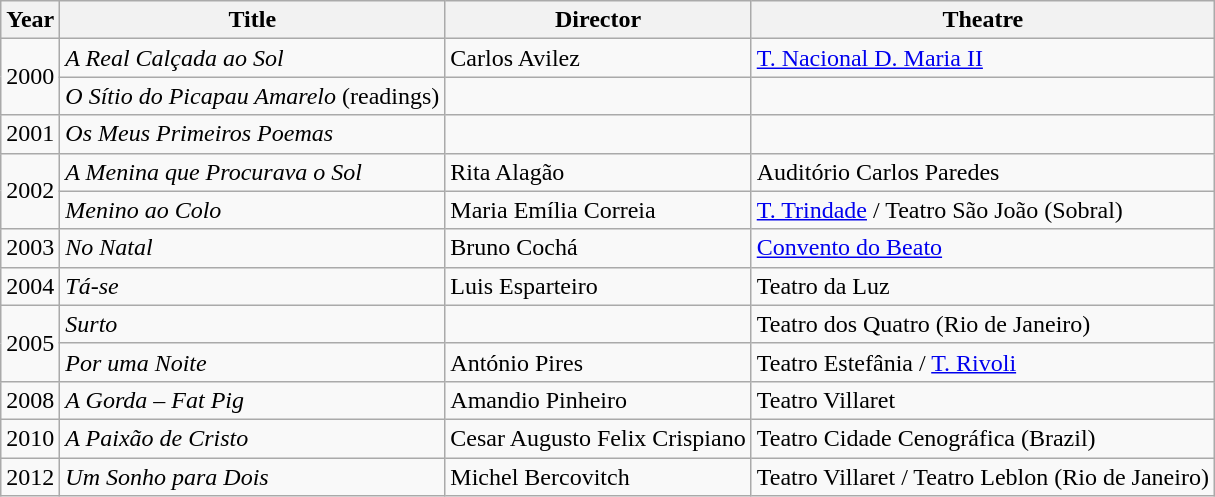<table class="wikitable">
<tr>
<th>Year</th>
<th>Title</th>
<th>Director</th>
<th>Theatre</th>
</tr>
<tr>
<td rowspan="2">2000</td>
<td><em>A Real Calçada ao Sol</em></td>
<td>Carlos Avilez</td>
<td><a href='#'>T. Nacional D. Maria II</a></td>
</tr>
<tr>
<td><em>O Sítio do Picapau Amarelo</em> (readings)</td>
<td></td>
<td></td>
</tr>
<tr>
<td>2001</td>
<td><em>Os Meus Primeiros Poemas</em></td>
<td></td>
<td></td>
</tr>
<tr>
<td rowspan="2">2002</td>
<td><em>A Menina que Procurava o Sol</em></td>
<td>Rita Alagão</td>
<td>Auditório Carlos Paredes</td>
</tr>
<tr>
<td><em>Menino ao Colo</em></td>
<td>Maria Emília Correia</td>
<td><a href='#'>T. Trindade</a> / Teatro São João (Sobral)</td>
</tr>
<tr>
<td>2003</td>
<td><em>No Natal</em></td>
<td>Bruno Cochá</td>
<td><a href='#'>Convento do Beato</a></td>
</tr>
<tr>
<td>2004</td>
<td><em>Tá-se</em></td>
<td>Luis Esparteiro</td>
<td>Teatro da Luz</td>
</tr>
<tr>
<td rowspan="2">2005</td>
<td><em>Surto</em></td>
<td></td>
<td>Teatro dos Quatro (Rio de Janeiro)</td>
</tr>
<tr>
<td><em>Por uma Noite</em></td>
<td>António Pires</td>
<td>Teatro Estefânia / <a href='#'>T. Rivoli</a></td>
</tr>
<tr>
<td>2008</td>
<td><em>A Gorda – Fat Pig</em></td>
<td>Amandio Pinheiro</td>
<td>Teatro Villaret</td>
</tr>
<tr>
<td>2010</td>
<td><em>A Paixão de Cristo</em></td>
<td>Cesar Augusto Felix Crispiano</td>
<td>Teatro Cidade Cenográfica (Brazil)</td>
</tr>
<tr>
<td>2012</td>
<td><em>Um Sonho para Dois</em></td>
<td>Michel Bercovitch</td>
<td>Teatro Villaret / Teatro Leblon (Rio de Janeiro)</td>
</tr>
</table>
